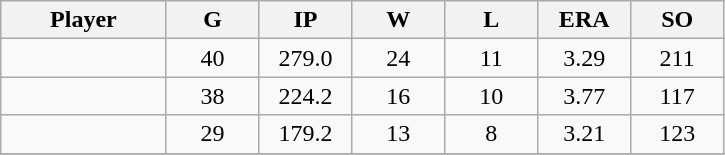<table class="wikitable sortable">
<tr>
<th bgcolor="#DDDDFF" width="16%">Player</th>
<th bgcolor="#DDDDFF" width="9%">G</th>
<th bgcolor="#DDDDFF" width="9%">IP</th>
<th bgcolor="#DDDDFF" width="9%">W</th>
<th bgcolor="#DDDDFF" width="9%">L</th>
<th bgcolor="#DDDDFF" width="9%">ERA</th>
<th bgcolor="#DDDDFF" width="9%">SO</th>
</tr>
<tr align="center">
<td></td>
<td>40</td>
<td>279.0</td>
<td>24</td>
<td>11</td>
<td>3.29</td>
<td>211</td>
</tr>
<tr align="center">
<td></td>
<td>38</td>
<td>224.2</td>
<td>16</td>
<td>10</td>
<td>3.77</td>
<td>117</td>
</tr>
<tr align="center">
<td></td>
<td>29</td>
<td>179.2</td>
<td>13</td>
<td>8</td>
<td>3.21</td>
<td>123</td>
</tr>
<tr align="center">
</tr>
</table>
